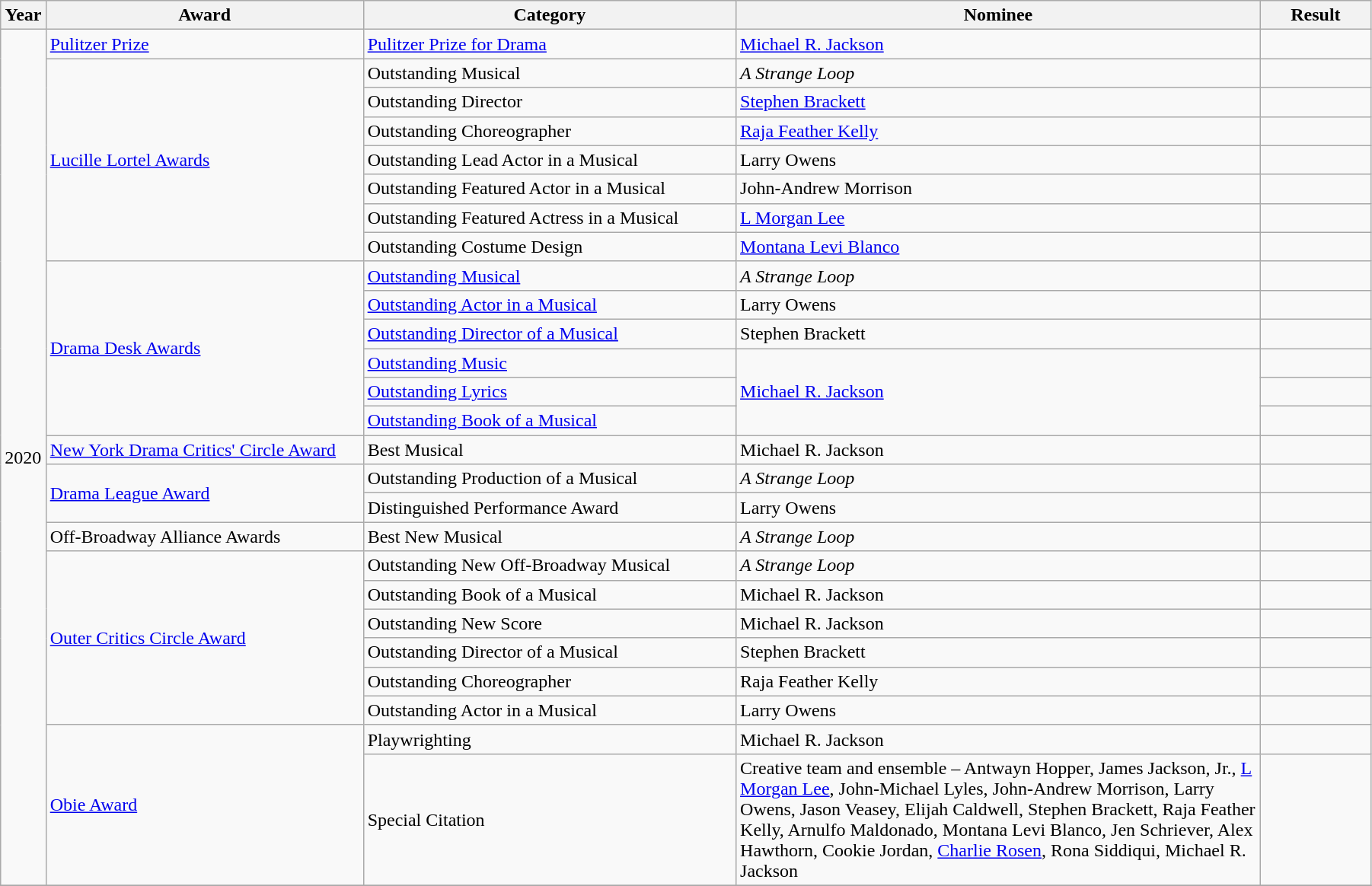<table class="wikitable" width="95%">
<tr>
<th scope="col" width="3%">Year</th>
<th scope="col" width="23%">Award</th>
<th scope="col" width="27%">Category</th>
<th scope="col" width="38%">Nominee</th>
<th scope="col" width="8%">Result</th>
</tr>
<tr>
<td rowspan="26">2020</td>
<td scope="row"><a href='#'>Pulitzer Prize</a></td>
<td><a href='#'>Pulitzer Prize for Drama</a></td>
<td><a href='#'>Michael R. Jackson</a></td>
<td></td>
</tr>
<tr>
<td scope="row" rowspan="7"><a href='#'>Lucille Lortel Awards</a></td>
<td>Outstanding Musical</td>
<td><em>A Strange Loop</em></td>
<td></td>
</tr>
<tr>
<td>Outstanding Director</td>
<td><a href='#'>Stephen Brackett</a></td>
<td></td>
</tr>
<tr>
<td>Outstanding Choreographer</td>
<td><a href='#'>Raja Feather Kelly</a></td>
<td></td>
</tr>
<tr>
<td>Outstanding Lead Actor in a Musical</td>
<td>Larry Owens</td>
<td></td>
</tr>
<tr>
<td>Outstanding Featured Actor in a Musical</td>
<td>John-Andrew Morrison</td>
<td></td>
</tr>
<tr>
<td>Outstanding Featured Actress in a Musical</td>
<td><a href='#'>L Morgan Lee</a></td>
<td></td>
</tr>
<tr>
<td>Outstanding Costume Design</td>
<td><a href='#'>Montana Levi Blanco</a></td>
<td></td>
</tr>
<tr>
<td scope="row" rowspan="6"><a href='#'>Drama Desk Awards</a></td>
<td><a href='#'>Outstanding Musical</a></td>
<td><em>A Strange Loop</em></td>
<td></td>
</tr>
<tr>
<td><a href='#'>Outstanding Actor in a Musical</a></td>
<td>Larry Owens</td>
<td></td>
</tr>
<tr>
<td><a href='#'>Outstanding Director of a Musical</a></td>
<td>Stephen Brackett</td>
<td></td>
</tr>
<tr>
<td><a href='#'>Outstanding Music</a></td>
<td rowspan="3"><a href='#'>Michael R. Jackson</a></td>
<td></td>
</tr>
<tr>
<td><a href='#'>Outstanding Lyrics</a></td>
<td></td>
</tr>
<tr>
<td><a href='#'>Outstanding Book of a Musical</a></td>
<td></td>
</tr>
<tr>
<td scope="row"><a href='#'>New York Drama Critics' Circle Award</a></td>
<td>Best Musical</td>
<td>Michael R. Jackson</td>
<td></td>
</tr>
<tr>
<td scope="row" rowspan="2"><a href='#'>Drama League Award</a></td>
<td>Outstanding Production of a Musical</td>
<td><em>A Strange Loop</em></td>
<td></td>
</tr>
<tr>
<td>Distinguished Performance Award</td>
<td>Larry Owens</td>
<td></td>
</tr>
<tr>
<td scope="row">Off-Broadway Alliance Awards</td>
<td>Best New Musical</td>
<td><em>A Strange Loop</em></td>
<td></td>
</tr>
<tr>
<td scope="row" rowspan="6"><a href='#'>Outer Critics Circle Award</a></td>
<td>Outstanding New Off-Broadway Musical</td>
<td><em>A Strange Loop</em></td>
<td></td>
</tr>
<tr>
<td>Outstanding Book of a Musical</td>
<td>Michael R. Jackson</td>
<td></td>
</tr>
<tr>
<td>Outstanding New Score</td>
<td>Michael R. Jackson</td>
<td></td>
</tr>
<tr>
<td>Outstanding Director of a Musical</td>
<td>Stephen Brackett</td>
<td></td>
</tr>
<tr>
<td>Outstanding Choreographer</td>
<td>Raja Feather Kelly</td>
<td></td>
</tr>
<tr>
<td>Outstanding Actor in a Musical</td>
<td>Larry Owens</td>
<td></td>
</tr>
<tr>
<td scope="row" rowspan="2"><a href='#'>Obie Award</a></td>
<td>Playwrighting</td>
<td>Michael R. Jackson</td>
<td></td>
</tr>
<tr>
<td>Special Citation</td>
<td>Creative team and ensemble – Antwayn Hopper, James Jackson, Jr., <a href='#'>L Morgan Lee</a>, John-Michael Lyles, John-Andrew Morrison, Larry Owens, Jason Veasey, Elijah Caldwell, Stephen Brackett, Raja Feather Kelly, Arnulfo Maldonado, Montana Levi Blanco, Jen Schriever, Alex Hawthorn, Cookie Jordan, <a href='#'>Charlie Rosen</a>, Rona Siddiqui, Michael R. Jackson</td>
<td></td>
</tr>
<tr>
</tr>
</table>
